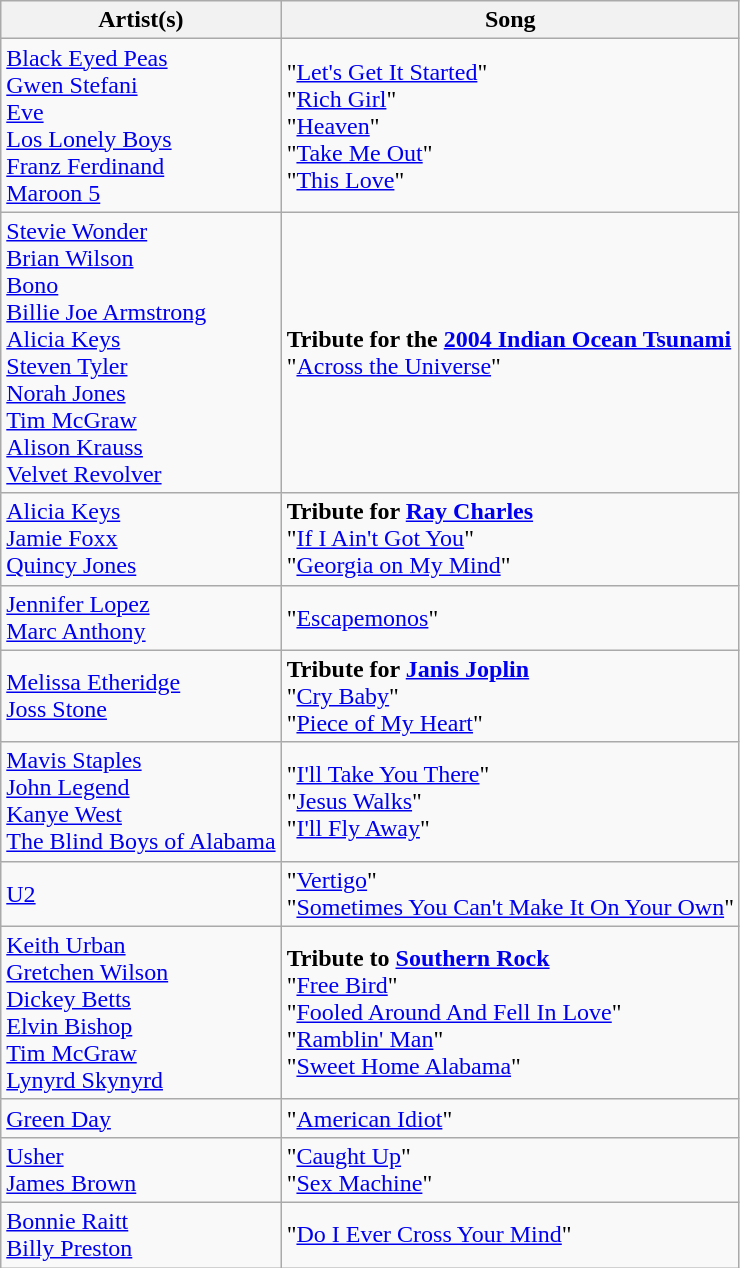<table class="wikitable">
<tr>
<th>Artist(s)</th>
<th>Song</th>
</tr>
<tr>
<td><a href='#'>Black Eyed Peas</a><br><a href='#'>Gwen Stefani</a><br><a href='#'>Eve</a><br><a href='#'>Los Lonely Boys</a><br><a href='#'>Franz Ferdinand</a><br><a href='#'>Maroon 5</a></td>
<td>"<a href='#'>Let's Get It Started</a>"<br>"<a href='#'>Rich Girl</a>"<br>"<a href='#'>Heaven</a>"<br>"<a href='#'>Take Me Out</a>"<br>"<a href='#'>This Love</a>"</td>
</tr>
<tr>
<td><a href='#'>Stevie Wonder</a><br><a href='#'>Brian Wilson</a><br><a href='#'>Bono</a><br><a href='#'>Billie Joe Armstrong</a><br><a href='#'>Alicia Keys</a><br><a href='#'>Steven Tyler</a><br><a href='#'>Norah Jones</a><br><a href='#'>Tim McGraw</a><br><a href='#'>Alison Krauss</a><br><a href='#'>Velvet Revolver</a></td>
<td><strong>Tribute for the <a href='#'>2004 Indian Ocean Tsunami</a></strong><br>"<a href='#'>Across the Universe</a>"</td>
</tr>
<tr>
<td><a href='#'>Alicia Keys</a><br><a href='#'>Jamie Foxx</a><br><a href='#'>Quincy Jones</a></td>
<td><strong>Tribute for <a href='#'>Ray Charles</a></strong><br>"<a href='#'>If I Ain't Got You</a>"<br>"<a href='#'>Georgia on My Mind</a>"</td>
</tr>
<tr>
<td><a href='#'>Jennifer Lopez</a> <br> <a href='#'>Marc Anthony</a></td>
<td>"<a href='#'>Escapemonos</a>"</td>
</tr>
<tr>
<td><a href='#'>Melissa Etheridge</a><br><a href='#'>Joss Stone</a></td>
<td><strong>Tribute for <a href='#'>Janis Joplin</a></strong><br>"<a href='#'>Cry Baby</a>"<br>"<a href='#'>Piece of My Heart</a>"</td>
</tr>
<tr>
<td><a href='#'>Mavis Staples</a><br><a href='#'>John Legend</a><br><a href='#'>Kanye West</a><br><a href='#'>The Blind Boys of Alabama</a></td>
<td>"<a href='#'>I'll Take You There</a>"<br>"<a href='#'>Jesus Walks</a>"<br>"<a href='#'>I'll Fly Away</a>"</td>
</tr>
<tr>
<td><a href='#'>U2</a></td>
<td>"<a href='#'>Vertigo</a>"<br>"<a href='#'>Sometimes You Can't Make It On Your Own</a>"</td>
</tr>
<tr>
<td><a href='#'>Keith Urban</a><br><a href='#'>Gretchen Wilson</a><br><a href='#'>Dickey Betts</a><br><a href='#'>Elvin Bishop</a><br><a href='#'>Tim McGraw</a><br><a href='#'>Lynyrd Skynyrd</a></td>
<td><strong>Tribute to <a href='#'>Southern Rock</a></strong><br>"<a href='#'>Free Bird</a>"<br>"<a href='#'>Fooled Around And Fell In Love</a>"<br>"<a href='#'>Ramblin' Man</a>"<br>"<a href='#'>Sweet Home Alabama</a>"</td>
</tr>
<tr>
<td><a href='#'>Green Day</a></td>
<td>"<a href='#'>American Idiot</a>"</td>
</tr>
<tr>
<td><a href='#'>Usher</a><br><a href='#'>James Brown</a></td>
<td>"<a href='#'>Caught Up</a>"<br>"<a href='#'>Sex Machine</a>"</td>
</tr>
<tr>
<td><a href='#'>Bonnie Raitt</a><br><a href='#'>Billy Preston</a></td>
<td>"<a href='#'>Do I Ever Cross Your Mind</a>"</td>
</tr>
</table>
